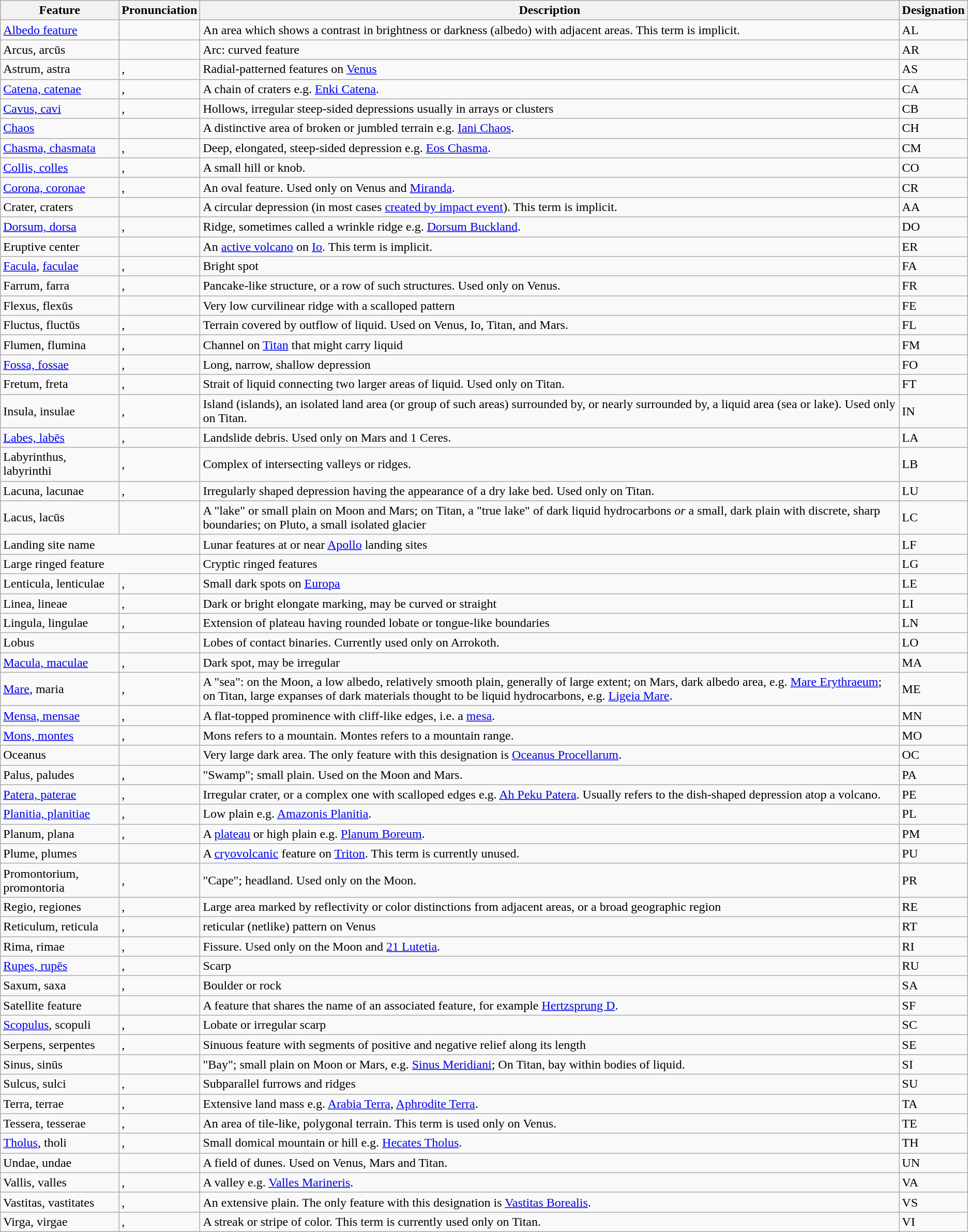<table class="wikitable">
<tr>
<th>Feature</th>
<th>Pronunciation</th>
<th>Description</th>
<th>Designation</th>
</tr>
<tr>
<td><a href='#'>Albedo feature</a></td>
<td></td>
<td>An area which shows a contrast in brightness or darkness (albedo) with adjacent areas. This term is implicit.</td>
<td>AL</td>
</tr>
<tr>
<td>Arcus, arcūs</td>
<td></td>
<td>Arc: curved feature</td>
<td>AR</td>
</tr>
<tr>
<td>Astrum, astra</td>
<td>, </td>
<td>Radial-patterned features on <a href='#'>Venus</a></td>
<td>AS</td>
</tr>
<tr>
<td><a href='#'>Catena, catenae</a></td>
<td>, </td>
<td>A chain of craters e.g. <a href='#'>Enki Catena</a>.</td>
<td>CA</td>
</tr>
<tr>
<td><a href='#'>Cavus, cavi</a></td>
<td>, </td>
<td>Hollows, irregular steep-sided depressions usually in arrays or clusters</td>
<td>CB</td>
</tr>
<tr>
<td><a href='#'>Chaos</a></td>
<td></td>
<td>A distinctive area of broken or jumbled terrain e.g. <a href='#'>Iani Chaos</a>.</td>
<td>CH</td>
</tr>
<tr>
<td><a href='#'>Chasma, chasmata</a></td>
<td>, </td>
<td>Deep, elongated, steep-sided depression e.g. <a href='#'>Eos Chasma</a>.</td>
<td>CM</td>
</tr>
<tr>
<td><a href='#'>Collis, colles</a></td>
<td>, </td>
<td>A small hill or knob.</td>
<td>CO</td>
</tr>
<tr>
<td><a href='#'>Corona, coronae</a></td>
<td>, </td>
<td>An oval feature. Used only on Venus and <a href='#'>Miranda</a>.</td>
<td>CR</td>
</tr>
<tr>
<td>Crater, craters</td>
<td></td>
<td>A circular depression (in most cases <a href='#'>created by impact event</a>). This term is implicit.</td>
<td>AA</td>
</tr>
<tr>
<td><a href='#'>Dorsum, dorsa</a></td>
<td>, </td>
<td>Ridge, sometimes called a wrinkle ridge e.g. <a href='#'>Dorsum Buckland</a>.</td>
<td>DO</td>
</tr>
<tr>
<td>Eruptive center</td>
<td></td>
<td>An <a href='#'>active volcano</a> on <a href='#'>Io</a>. This term is implicit.</td>
<td>ER</td>
</tr>
<tr>
<td><a href='#'>Facula</a>, <a href='#'>faculae</a></td>
<td>, </td>
<td>Bright spot</td>
<td>FA</td>
</tr>
<tr>
<td>Farrum, farra</td>
<td>, </td>
<td>Pancake-like structure, or a row of such structures. Used only on Venus.</td>
<td>FR</td>
</tr>
<tr>
<td>Flexus, flexūs</td>
<td></td>
<td>Very low curvilinear ridge with a scalloped pattern</td>
<td>FE</td>
</tr>
<tr>
<td>Fluctus, fluctūs</td>
<td>, </td>
<td>Terrain covered by outflow of liquid. Used on Venus, Io, Titan, and Mars.</td>
<td>FL</td>
</tr>
<tr>
<td>Flumen, flumina</td>
<td>, </td>
<td>Channel on <a href='#'>Titan</a> that might carry liquid</td>
<td>FM</td>
</tr>
<tr>
<td><a href='#'>Fossa, fossae</a></td>
<td>, </td>
<td>Long, narrow, shallow depression</td>
<td>FO</td>
</tr>
<tr>
<td>Fretum, freta</td>
<td>, </td>
<td>Strait of liquid connecting two larger areas of liquid. Used only on Titan.</td>
<td>FT</td>
</tr>
<tr>
<td>Insula, insulae</td>
<td>, </td>
<td>Island (islands), an isolated land area (or group of such areas) surrounded by, or nearly surrounded by, a liquid area (sea or lake). Used only on Titan.</td>
<td>IN</td>
</tr>
<tr>
<td><a href='#'>Labes, labēs</a></td>
<td>, </td>
<td>Landslide debris. Used only on Mars and 1 Ceres.</td>
<td>LA</td>
</tr>
<tr>
<td>Labyrinthus, labyrinthi</td>
<td>, </td>
<td>Complex of intersecting valleys or ridges.</td>
<td>LB</td>
</tr>
<tr>
<td>Lacuna, lacunae</td>
<td>, </td>
<td>Irregularly shaped depression having the appearance of a dry lake bed. Used only on Titan.</td>
<td>LU</td>
</tr>
<tr>
<td>Lacus, lacūs</td>
<td></td>
<td>A "lake" or small plain on Moon and Mars; on Titan, a "true lake" of dark liquid hydrocarbons <em>or</em> a small, dark plain with discrete, sharp boundaries; on Pluto, a small isolated glacier</td>
<td>LC</td>
</tr>
<tr>
<td colspan=2>Landing site name</td>
<td>Lunar features at or near <a href='#'>Apollo</a> landing sites</td>
<td>LF</td>
</tr>
<tr>
<td colspan=2>Large ringed feature</td>
<td>Cryptic ringed features</td>
<td>LG</td>
</tr>
<tr>
<td>Lenticula, lenticulae</td>
<td>, </td>
<td>Small dark spots on <a href='#'>Europa</a></td>
<td>LE</td>
</tr>
<tr>
<td>Linea, lineae</td>
<td>, </td>
<td>Dark or bright elongate marking, may be curved or straight</td>
<td>LI</td>
</tr>
<tr>
<td>Lingula, lingulae</td>
<td>, </td>
<td>Extension of plateau having rounded lobate or tongue-like boundaries</td>
<td>LN</td>
</tr>
<tr>
<td>Lobus</td>
<td></td>
<td>Lobes of contact binaries. Currently used only on Arrokoth.</td>
<td>LO</td>
</tr>
<tr>
<td><a href='#'>Macula, maculae</a></td>
<td>, </td>
<td>Dark spot, may be irregular</td>
<td>MA</td>
</tr>
<tr>
<td><a href='#'>Mare</a>, maria</td>
<td>, </td>
<td>A "sea": on the Moon, a low albedo, relatively smooth plain, generally of large extent; on Mars, dark albedo area, e.g. <a href='#'>Mare Erythraeum</a>; on Titan, large expanses of dark materials thought to be liquid hydrocarbons, e.g. <a href='#'>Ligeia Mare</a>.</td>
<td>ME</td>
</tr>
<tr>
<td><a href='#'>Mensa, mensae</a></td>
<td>, </td>
<td>A flat-topped prominence with cliff-like edges, i.e. a <a href='#'>mesa</a>.</td>
<td>MN</td>
</tr>
<tr>
<td><a href='#'>Mons, montes</a></td>
<td>, </td>
<td>Mons refers to a mountain.  Montes refers to a mountain range.</td>
<td>MO</td>
</tr>
<tr>
<td>Oceanus</td>
<td></td>
<td>Very large dark area. The only feature with this designation is <a href='#'>Oceanus Procellarum</a>.</td>
<td>OC</td>
</tr>
<tr>
<td>Palus, paludes</td>
<td>, </td>
<td>"Swamp"; small plain. Used on the Moon and Mars.</td>
<td>PA</td>
</tr>
<tr>
<td><a href='#'>Patera, paterae</a></td>
<td>, </td>
<td>Irregular crater, or a complex one with scalloped edges e.g. <a href='#'>Ah Peku Patera</a>.  Usually refers to the dish-shaped depression atop a volcano.</td>
<td>PE</td>
</tr>
<tr>
<td><a href='#'>Planitia, planitiae</a></td>
<td>, </td>
<td>Low plain e.g. <a href='#'>Amazonis Planitia</a>.</td>
<td>PL</td>
</tr>
<tr>
<td>Planum, plana</td>
<td>, </td>
<td>A <a href='#'>plateau</a> or high plain e.g. <a href='#'>Planum Boreum</a>.</td>
<td>PM</td>
</tr>
<tr>
<td>Plume, plumes</td>
<td></td>
<td>A <a href='#'>cryovolcanic</a> feature on <a href='#'>Triton</a>. This term is currently unused.</td>
<td>PU</td>
</tr>
<tr>
<td>Promontorium, promontoria</td>
<td>, </td>
<td>"Cape"; headland. Used only on the Moon.</td>
<td>PR</td>
</tr>
<tr>
<td>Regio, regiones</td>
<td>, </td>
<td>Large area marked by reflectivity or color distinctions from adjacent areas, or a broad geographic region</td>
<td>RE</td>
</tr>
<tr>
<td>Reticulum, reticula</td>
<td>, </td>
<td>reticular (netlike) pattern on Venus</td>
<td>RT</td>
</tr>
<tr>
<td>Rima, rimae</td>
<td>, </td>
<td>Fissure. Used only on the Moon and <a href='#'>21 Lutetia</a>.</td>
<td>RI</td>
</tr>
<tr>
<td><a href='#'>Rupes, rupēs</a></td>
<td>, </td>
<td>Scarp</td>
<td>RU</td>
</tr>
<tr>
<td>Saxum, saxa</td>
<td>, </td>
<td>Boulder or rock</td>
<td>SA</td>
</tr>
<tr>
<td>Satellite feature</td>
<td></td>
<td>A feature that shares the name of an associated feature, for example <a href='#'>Hertzsprung D</a>.</td>
<td>SF</td>
</tr>
<tr>
<td><a href='#'>Scopulus</a>, scopuli</td>
<td>, </td>
<td>Lobate or irregular scarp</td>
<td>SC</td>
</tr>
<tr>
<td>Serpens, serpentes</td>
<td>, </td>
<td>Sinuous feature with segments of positive and negative relief along its length</td>
<td>SE</td>
</tr>
<tr>
<td>Sinus, sinūs</td>
<td></td>
<td>"Bay"; small plain on Moon or Mars, e.g. <a href='#'>Sinus Meridiani</a>; On Titan, bay within bodies of liquid.</td>
<td>SI</td>
</tr>
<tr>
<td>Sulcus, sulci</td>
<td>, </td>
<td>Subparallel furrows and ridges</td>
<td>SU</td>
</tr>
<tr>
<td>Terra, terrae</td>
<td>, </td>
<td>Extensive land mass e.g. <a href='#'>Arabia Terra</a>, <a href='#'>Aphrodite Terra</a>.</td>
<td>TA</td>
</tr>
<tr>
<td>Tessera, tesserae</td>
<td>, </td>
<td>An area of tile-like, polygonal terrain. This term is used only on Venus.</td>
<td>TE</td>
</tr>
<tr>
<td><a href='#'>Tholus</a>, tholi</td>
<td>, </td>
<td>Small domical mountain or hill e.g. <a href='#'>Hecates Tholus</a>.</td>
<td>TH</td>
</tr>
<tr>
<td>Undae, undae</td>
<td></td>
<td>A field of dunes. Used on Venus, Mars and Titan.</td>
<td>UN</td>
</tr>
<tr>
<td>Vallis, valles</td>
<td>, </td>
<td>A valley e.g. <a href='#'>Valles Marineris</a>.</td>
<td>VA</td>
</tr>
<tr>
<td>Vastitas, vastitates</td>
<td>, </td>
<td>An extensive plain. The only feature with this designation is <a href='#'>Vastitas Borealis</a>.</td>
<td>VS</td>
</tr>
<tr>
<td>Virga, virgae</td>
<td>, </td>
<td>A streak or stripe of color. This term is currently used only on Titan.</td>
<td>VI</td>
</tr>
</table>
